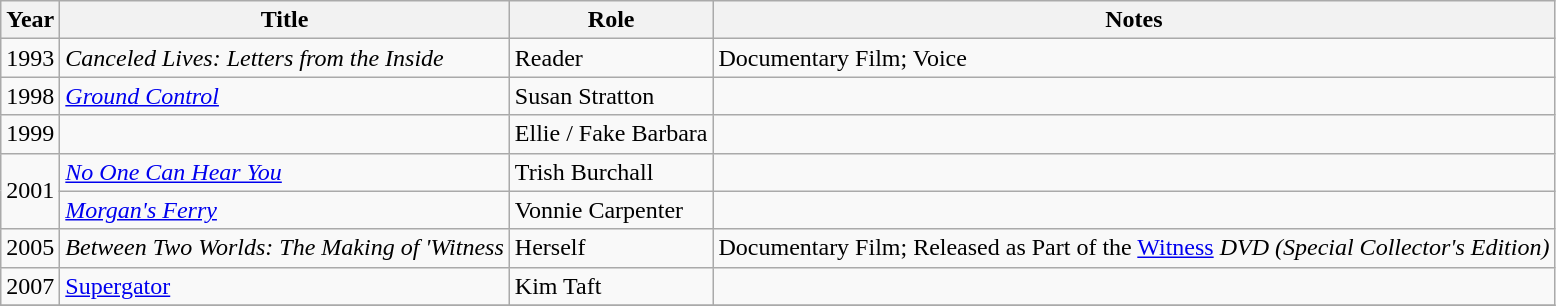<table class="wikitable sortable">
<tr>
<th>Year</th>
<th>Title</th>
<th>Role</th>
<th class="unsortable">Notes</th>
</tr>
<tr>
<td>1993</td>
<td><em>Canceled Lives: Letters from the Inside</em></td>
<td>Reader</td>
<td>Documentary Film; Voice</td>
</tr>
<tr>
<td>1998</td>
<td><em><a href='#'>Ground Control</a></em></td>
<td>Susan Stratton</td>
<td></td>
</tr>
<tr>
<td>1999</td>
<td><em></em></td>
<td>Ellie / Fake Barbara</td>
<td></td>
</tr>
<tr>
<td rowspan="2">2001</td>
<td><em><a href='#'>No One Can Hear You</a></em></td>
<td>Trish Burchall</td>
<td></td>
</tr>
<tr>
<td><em><a href='#'>Morgan's Ferry</a></em></td>
<td>Vonnie Carpenter</td>
<td></td>
</tr>
<tr>
<td>2005</td>
<td><em>Between Two Worlds: The Making of 'Witness<strong></td>
<td>Herself</td>
<td>Documentary Film; Released as Part of the </em><a href='#'>Witness</a><em> DVD (Special Collector's Edition)</td>
</tr>
<tr>
<td>2007</td>
<td></em><a href='#'>Supergator</a><em></td>
<td>Kim Taft</td>
<td></td>
</tr>
<tr>
</tr>
</table>
